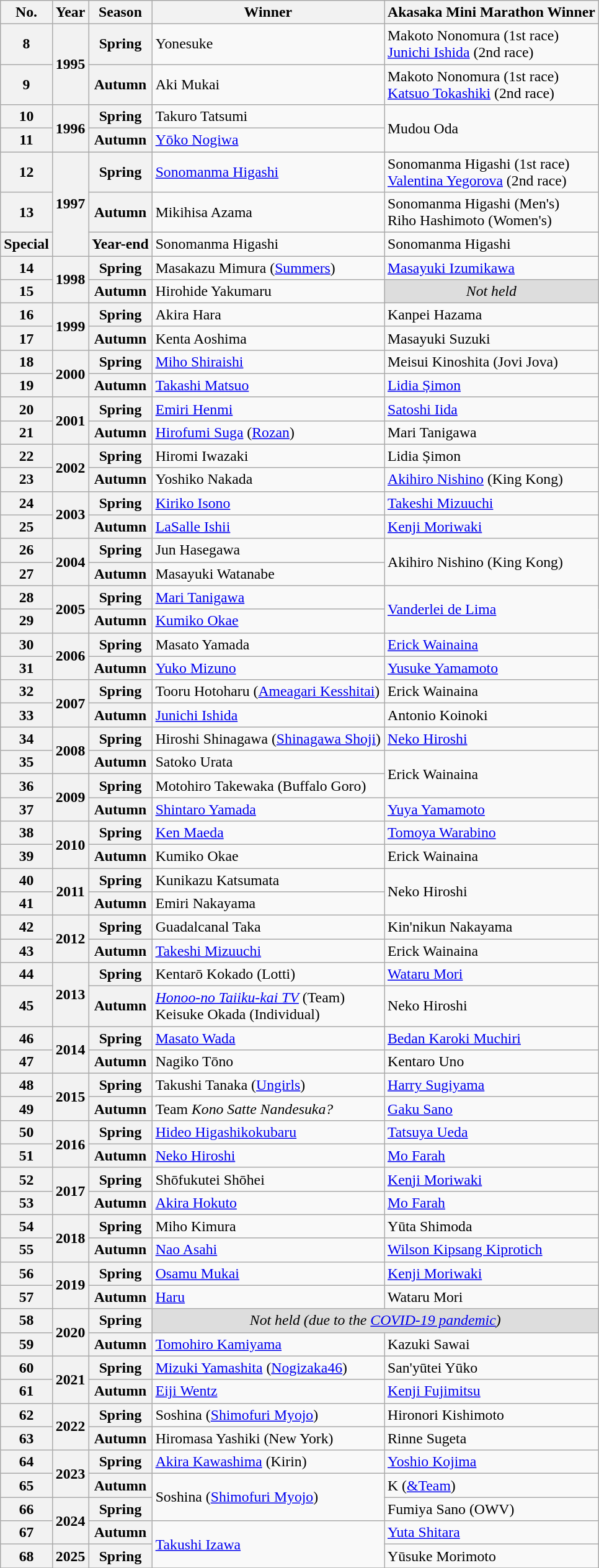<table class="wikitable sortable" style="font-size: 99%;">
<tr>
<th>No.</th>
<th>Year</th>
<th>Season</th>
<th>Winner</th>
<th>Akasaka Mini Marathon Winner</th>
</tr>
<tr>
<th>8</th>
<th rowspan="2">1995</th>
<th>Spring</th>
<td>Yonesuke</td>
<td>Makoto Nonomura (1st race)<br><a href='#'>Junichi Ishida</a> (2nd race)</td>
</tr>
<tr>
<th>9</th>
<th>Autumn</th>
<td>Aki Mukai</td>
<td>Makoto Nonomura (1st race)<br><a href='#'>Katsuo Tokashiki</a> (2nd race)</td>
</tr>
<tr>
<th>10</th>
<th rowspan="2">1996</th>
<th>Spring</th>
<td>Takuro Tatsumi</td>
<td rowspan="2">Mudou Oda</td>
</tr>
<tr>
<th>11</th>
<th>Autumn</th>
<td><a href='#'>Yōko Nogiwa</a></td>
</tr>
<tr>
<th>12</th>
<th rowspan="3">1997</th>
<th>Spring</th>
<td><a href='#'>Sonomanma Higashi</a></td>
<td>Sonomanma Higashi (1st race)<br> <a href='#'>Valentina Yegorova</a> (2nd race)</td>
</tr>
<tr>
<th>13</th>
<th>Autumn</th>
<td>Mikihisa Azama</td>
<td>Sonomanma Higashi (Men's)<br>Riho Hashimoto (Women's)</td>
</tr>
<tr>
<th>Special</th>
<th>Year-end</th>
<td>Sonomanma Higashi</td>
<td>Sonomanma Higashi</td>
</tr>
<tr>
<th>14</th>
<th rowspan="2">1998</th>
<th>Spring</th>
<td>Masakazu Mimura (<a href='#'>Summers</a>)</td>
<td><a href='#'>Masayuki Izumikawa</a></td>
</tr>
<tr>
<th>15</th>
<th>Autumn</th>
<td>Hirohide Yakumaru</td>
<td align="center" style="background: #dddddd"><em>Not held</em></td>
</tr>
<tr>
<th>16</th>
<th rowspan="2">1999</th>
<th>Spring</th>
<td>Akira Hara</td>
<td>Kanpei Hazama</td>
</tr>
<tr>
<th>17</th>
<th>Autumn</th>
<td>Kenta Aoshima</td>
<td>Masayuki Suzuki</td>
</tr>
<tr>
<th>18</th>
<th rowspan="2">2000</th>
<th>Spring</th>
<td><a href='#'>Miho Shiraishi</a></td>
<td>Meisui Kinoshita (Jovi Jova)</td>
</tr>
<tr>
<th>19</th>
<th>Autumn</th>
<td><a href='#'>Takashi Matsuo</a></td>
<td> <a href='#'>Lidia Șimon</a></td>
</tr>
<tr>
<th>20</th>
<th rowspan="2">2001</th>
<th>Spring</th>
<td><a href='#'>Emiri Henmi</a></td>
<td><a href='#'>Satoshi Iida</a></td>
</tr>
<tr>
<th>21</th>
<th>Autumn</th>
<td><a href='#'>Hirofumi Suga</a> (<a href='#'>Rozan</a>)</td>
<td>Mari Tanigawa</td>
</tr>
<tr>
<th>22</th>
<th rowspan="2">2002</th>
<th>Spring</th>
<td>Hiromi Iwazaki</td>
<td> Lidia Șimon</td>
</tr>
<tr>
<th>23</th>
<th>Autumn</th>
<td>Yoshiko Nakada</td>
<td><a href='#'>Akihiro Nishino</a> (King Kong)</td>
</tr>
<tr>
<th>24</th>
<th rowspan="2">2003</th>
<th>Spring</th>
<td><a href='#'>Kiriko Isono</a></td>
<td><a href='#'>Takeshi Mizuuchi</a></td>
</tr>
<tr>
<th>25</th>
<th>Autumn</th>
<td><a href='#'>LaSalle Ishii</a></td>
<td><a href='#'>Kenji Moriwaki</a></td>
</tr>
<tr>
<th>26</th>
<th rowspan="2">2004</th>
<th>Spring</th>
<td>Jun Hasegawa</td>
<td rowspan="2">Akihiro Nishino (King Kong)</td>
</tr>
<tr>
<th>27</th>
<th>Autumn</th>
<td>Masayuki Watanabe</td>
</tr>
<tr>
<th>28</th>
<th rowspan="2">2005</th>
<th>Spring</th>
<td><a href='#'>Mari Tanigawa</a></td>
<td rowspan="2"> <a href='#'>Vanderlei de Lima</a></td>
</tr>
<tr>
<th>29</th>
<th>Autumn</th>
<td><a href='#'>Kumiko Okae</a></td>
</tr>
<tr>
<th>30</th>
<th rowspan="2">2006</th>
<th>Spring</th>
<td>Masato Yamada</td>
<td> <a href='#'>Erick Wainaina</a></td>
</tr>
<tr>
<th>31</th>
<th>Autumn</th>
<td><a href='#'>Yuko Mizuno</a></td>
<td><a href='#'>Yusuke Yamamoto</a></td>
</tr>
<tr>
<th>32</th>
<th rowspan="2">2007</th>
<th>Spring</th>
<td>Tooru Hotoharu (<a href='#'>Ameagari Kesshitai</a>)</td>
<td> Erick Wainaina</td>
</tr>
<tr>
<th>33</th>
<th>Autumn</th>
<td><a href='#'>Junichi Ishida</a></td>
<td>Antonio Koinoki</td>
</tr>
<tr>
<th>34</th>
<th rowspan="2">2008</th>
<th>Spring</th>
<td>Hiroshi Shinagawa (<a href='#'>Shinagawa Shoji</a>)</td>
<td><a href='#'>Neko Hiroshi</a></td>
</tr>
<tr>
<th>35</th>
<th>Autumn</th>
<td>Satoko Urata</td>
<td rowspan="2"> Erick Wainaina</td>
</tr>
<tr>
<th>36</th>
<th rowspan="2">2009</th>
<th>Spring</th>
<td>Motohiro Takewaka (Buffalo Goro)</td>
</tr>
<tr>
<th>37</th>
<th>Autumn</th>
<td><a href='#'>Shintaro Yamada</a></td>
<td><a href='#'>Yuya Yamamoto</a></td>
</tr>
<tr>
<th>38</th>
<th rowspan="2">2010</th>
<th>Spring</th>
<td><a href='#'>Ken Maeda</a></td>
<td><a href='#'>Tomoya Warabino</a></td>
</tr>
<tr>
<th>39</th>
<th>Autumn</th>
<td>Kumiko Okae</td>
<td> Erick Wainaina</td>
</tr>
<tr>
<th>40</th>
<th rowspan="2">2011</th>
<th>Spring</th>
<td>Kunikazu Katsumata</td>
<td rowspan="2">Neko Hiroshi</td>
</tr>
<tr>
<th>41</th>
<th>Autumn</th>
<td>Emiri Nakayama</td>
</tr>
<tr>
<th>42</th>
<th rowspan=2>2012</th>
<th>Spring</th>
<td>Guadalcanal Taka</td>
<td>Kin'nikun Nakayama</td>
</tr>
<tr>
<th>43</th>
<th>Autumn</th>
<td><a href='#'>Takeshi Mizuuchi</a></td>
<td> Erick Wainaina</td>
</tr>
<tr>
<th>44</th>
<th rowspan=2>2013</th>
<th>Spring</th>
<td>Kentarō Kokado (Lotti)</td>
<td><a href='#'>Wataru Mori</a></td>
</tr>
<tr>
<th>45</th>
<th>Autumn</th>
<td><em><a href='#'>Honoo-no Taiiku-kai TV</a></em> (Team)<br>Keisuke Okada (Individual)</td>
<td>Neko Hiroshi</td>
</tr>
<tr>
<th>46</th>
<th rowspan=2>2014</th>
<th>Spring</th>
<td><a href='#'>Masato Wada</a></td>
<td> <a href='#'>Bedan Karoki Muchiri</a></td>
</tr>
<tr>
<th>47</th>
<th>Autumn</th>
<td>Nagiko Tōno</td>
<td>Kentaro Uno</td>
</tr>
<tr>
<th>48</th>
<th rowspan=2>2015</th>
<th>Spring</th>
<td>Takushi Tanaka (<a href='#'>Ungirls</a>)</td>
<td><a href='#'>Harry Sugiyama</a></td>
</tr>
<tr>
<th>49</th>
<th>Autumn</th>
<td>Team <em>Kono Satte Nandesuka?</em></td>
<td><a href='#'>Gaku Sano</a></td>
</tr>
<tr>
<th>50</th>
<th rowspan=2>2016</th>
<th>Spring</th>
<td><a href='#'>Hideo Higashikokubaru</a></td>
<td><a href='#'>Tatsuya Ueda</a></td>
</tr>
<tr>
<th>51</th>
<th>Autumn</th>
<td><a href='#'>Neko Hiroshi</a></td>
<td> <a href='#'>Mo Farah</a></td>
</tr>
<tr>
<th>52</th>
<th rowspan=2>2017</th>
<th>Spring</th>
<td>Shōfukutei Shōhei</td>
<td><a href='#'>Kenji Moriwaki</a></td>
</tr>
<tr>
<th>53</th>
<th>Autumn</th>
<td><a href='#'>Akira Hokuto</a></td>
<td> <a href='#'>Mo Farah</a></td>
</tr>
<tr>
<th>54</th>
<th rowspan=2>2018</th>
<th>Spring</th>
<td>Miho Kimura</td>
<td>Yūta Shimoda</td>
</tr>
<tr>
<th>55</th>
<th>Autumn</th>
<td><a href='#'>Nao Asahi</a></td>
<td> <a href='#'>Wilson Kipsang Kiprotich</a></td>
</tr>
<tr>
<th>56</th>
<th rowspan="2">2019</th>
<th>Spring</th>
<td><a href='#'>Osamu Mukai</a></td>
<td><a href='#'>Kenji Moriwaki</a></td>
</tr>
<tr>
<th>57</th>
<th>Autumn</th>
<td><a href='#'>Haru</a></td>
<td>Wataru Mori</td>
</tr>
<tr>
<th>58</th>
<th rowspan="2">2020</th>
<th>Spring</th>
<td align="center" colspan="2" style="background: #dddddd"><em>Not held (due to the <a href='#'>COVID-19 pandemic</a>)</em></td>
</tr>
<tr>
<th>59</th>
<th>Autumn</th>
<td><a href='#'>Tomohiro Kamiyama</a></td>
<td>Kazuki Sawai</td>
</tr>
<tr>
<th>60</th>
<th rowspan="2">2021</th>
<th>Spring</th>
<td><a href='#'>Mizuki Yamashita</a> (<a href='#'>Nogizaka46</a>)</td>
<td>San'yūtei Yūko</td>
</tr>
<tr>
<th>61</th>
<th>Autumn</th>
<td><a href='#'>Eiji Wentz</a></td>
<td><a href='#'>Kenji Fujimitsu</a></td>
</tr>
<tr>
<th>62</th>
<th rowspan="2">2022</th>
<th>Spring</th>
<td>Soshina (<a href='#'>Shimofuri Myojo</a>)</td>
<td>Hironori Kishimoto</td>
</tr>
<tr>
<th>63</th>
<th>Autumn</th>
<td>Hiromasa Yashiki (New York)</td>
<td>Rinne Sugeta</td>
</tr>
<tr>
<th>64</th>
<th rowspan="2">2023</th>
<th>Spring</th>
<td><a href='#'>Akira Kawashima</a> (Kirin)</td>
<td><a href='#'>Yoshio Kojima</a></td>
</tr>
<tr>
<th>65</th>
<th>Autumn</th>
<td rowspan="2">Soshina (<a href='#'>Shimofuri Myojo</a>)</td>
<td>K (<a href='#'>&Team</a>)</td>
</tr>
<tr>
<th>66</th>
<th rowspan="2">2024</th>
<th>Spring</th>
<td>Fumiya Sano (OWV)</td>
</tr>
<tr>
<th>67</th>
<th>Autumn</th>
<td rowspan="2"><a href='#'>Takushi Izawa</a></td>
<td><a href='#'>Yuta Shitara</a></td>
</tr>
<tr>
<th>68</th>
<th rowspan="2">2025</th>
<th>Spring</th>
<td>Yūsuke Morimoto</td>
</tr>
<tr>
</tr>
</table>
